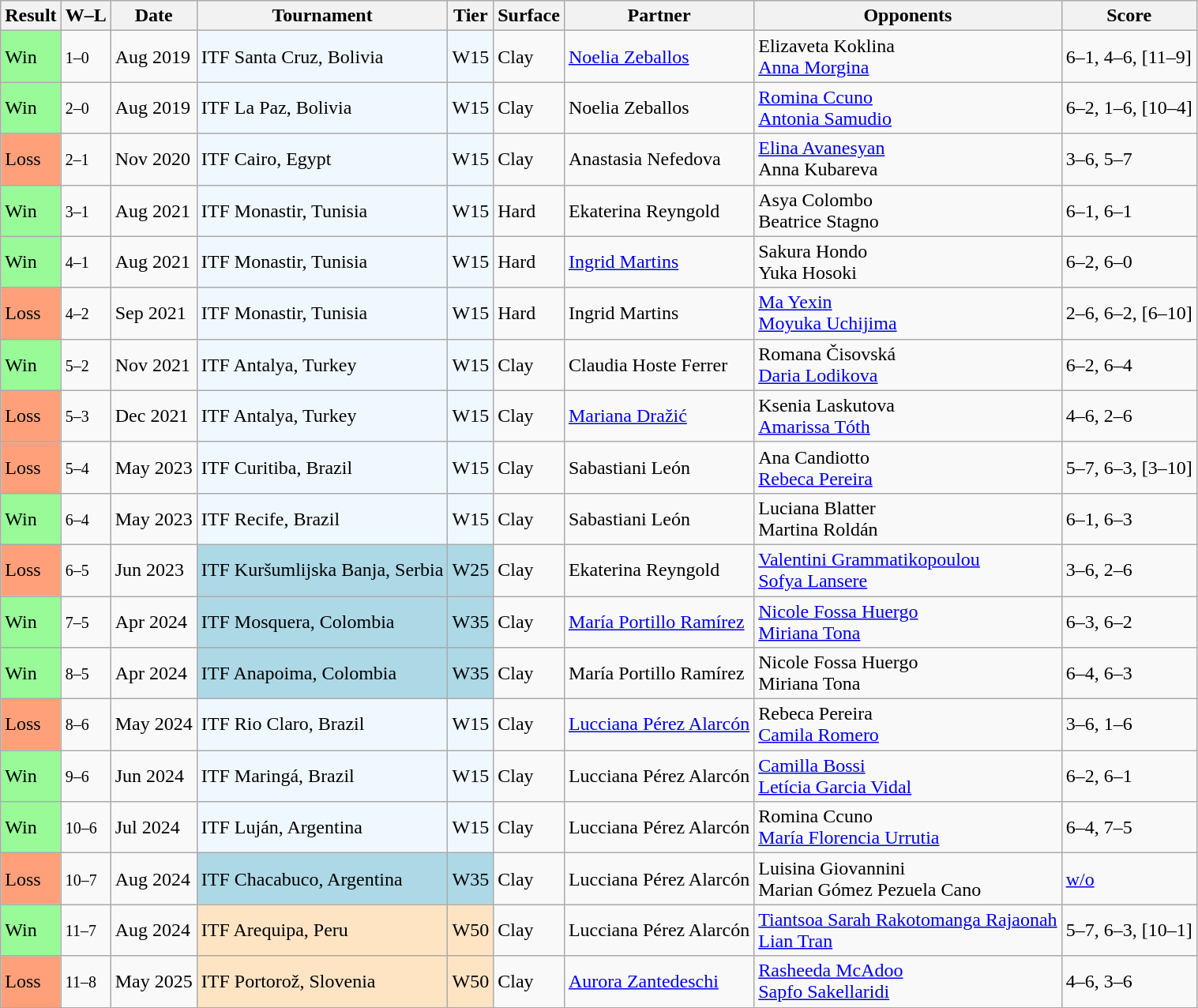<table class="sortable wikitable">
<tr>
<th>Result</th>
<th class="unsortable">W–L</th>
<th>Date</th>
<th>Tournament</th>
<th>Tier</th>
<th>Surface</th>
<th>Partner</th>
<th>Opponents</th>
<th class="unsortable">Score</th>
</tr>
<tr>
<td style="background:#98fb98;">Win</td>
<td><small>1–0</small></td>
<td>Aug 2019</td>
<td style="background:#f0f8ff;">ITF Santa Cruz, Bolivia</td>
<td style="background:#f0f8ff;">W15</td>
<td>Clay</td>
<td> <a href='#'>Noelia Zeballos</a></td>
<td> Elizaveta Koklina <br>  <a href='#'>Anna Morgina</a></td>
<td>6–1, 4–6, [11–9]</td>
</tr>
<tr>
<td style="background:#98fb98;">Win</td>
<td><small>2–0</small></td>
<td>Aug 2019</td>
<td style="background:#f0f8ff;">ITF La Paz, Bolivia</td>
<td style="background:#f0f8ff;">W15</td>
<td>Clay</td>
<td> Noelia Zeballos</td>
<td> <a href='#'>Romina Ccuno</a> <br>  <a href='#'>Antonia Samudio</a></td>
<td>6–2, 1–6, [10–4]</td>
</tr>
<tr>
<td style="background:#ffa07a;">Loss</td>
<td><small>2–1</small></td>
<td>Nov 2020</td>
<td style="background:#f0f8ff;">ITF Cairo, Egypt</td>
<td style="background:#f0f8ff;">W15</td>
<td>Clay</td>
<td> Anastasia Nefedova</td>
<td> <a href='#'>Elina Avanesyan</a> <br>  Anna Kubareva</td>
<td>3–6, 5–7</td>
</tr>
<tr>
<td style="background:#98fb98;">Win</td>
<td><small>3–1</small></td>
<td>Aug 2021</td>
<td style="background:#f0f8ff;">ITF Monastir, Tunisia</td>
<td style="background:#f0f8ff;">W15</td>
<td>Hard</td>
<td> Ekaterina Reyngold</td>
<td> Asya Colombo <br>  Beatrice Stagno</td>
<td>6–1, 6–1</td>
</tr>
<tr>
<td style="background:#98fb98;">Win</td>
<td><small>4–1</small></td>
<td>Aug 2021</td>
<td style="background:#f0f8ff;">ITF Monastir, Tunisia</td>
<td style="background:#f0f8ff;">W15</td>
<td>Hard</td>
<td> <a href='#'>Ingrid Martins</a></td>
<td> Sakura Hondo <br>  Yuka Hosoki</td>
<td>6–2, 6–0</td>
</tr>
<tr>
<td style="background:#ffa07a;">Loss</td>
<td><small>4–2</small></td>
<td>Sep 2021</td>
<td style="background:#f0f8ff;">ITF Monastir, Tunisia</td>
<td style="background:#f0f8ff;">W15</td>
<td>Hard</td>
<td> Ingrid Martins</td>
<td> <a href='#'>Ma Yexin</a> <br>  <a href='#'>Moyuka Uchijima</a></td>
<td>2–6, 6–2, [6–10]</td>
</tr>
<tr>
<td style="background:#98fb98;">Win</td>
<td><small>5–2</small></td>
<td>Nov 2021</td>
<td style="background:#f0f8ff;">ITF Antalya, Turkey</td>
<td style="background:#f0f8ff;">W15</td>
<td>Clay</td>
<td> Claudia Hoste Ferrer</td>
<td> Romana Čisovská <br>  <a href='#'>Daria Lodikova</a></td>
<td>6–2, 6–4</td>
</tr>
<tr>
<td style="background:#ffa07a;">Loss</td>
<td><small>5–3</small></td>
<td>Dec 2021</td>
<td style="background:#f0f8ff;">ITF Antalya, Turkey</td>
<td style="background:#f0f8ff;">W15</td>
<td>Clay</td>
<td> <a href='#'>Mariana Dražić</a></td>
<td> Ksenia Laskutova <br>  <a href='#'>Amarissa Tóth</a></td>
<td>4–6, 2–6</td>
</tr>
<tr>
<td style="background:#ffa07a;">Loss</td>
<td><small>5–4</small></td>
<td>May 2023</td>
<td style="background:#f0f8ff;">ITF Curitiba, Brazil</td>
<td style="background:#f0f8ff;">W15</td>
<td>Clay</td>
<td> Sabastiani León</td>
<td> Ana Candiotto <br>  <a href='#'>Rebeca Pereira</a></td>
<td>5–7, 6–3, [3–10]</td>
</tr>
<tr>
<td style="background:#98fb98;">Win</td>
<td><small>6–4</small></td>
<td>May 2023</td>
<td style="background:#f0f8ff;">ITF Recife, Brazil</td>
<td style="background:#f0f8ff;">W15</td>
<td>Clay</td>
<td> Sabastiani León</td>
<td> Luciana Blatter <br>  Martina Roldán</td>
<td>6–1, 6–3</td>
</tr>
<tr>
<td style="background:#ffa07a">Loss</td>
<td><small>6–5</small></td>
<td>Jun 2023</td>
<td style="background:lightblue;">ITF Kuršumlijska Banja, Serbia</td>
<td style="background:lightblue;">W25</td>
<td>Clay</td>
<td> Ekaterina Reyngold</td>
<td> <a href='#'>Valentini Grammatikopoulou</a> <br>  <a href='#'>Sofya Lansere</a></td>
<td>3–6, 2–6</td>
</tr>
<tr>
<td style="background:#98fb98;">Win</td>
<td><small>7–5</small></td>
<td>Apr 2024</td>
<td style="background:lightblue;">ITF Mosquera, Colombia</td>
<td style="background:lightblue;">W35</td>
<td>Clay</td>
<td> <a href='#'>María Portillo Ramírez</a></td>
<td> <a href='#'>Nicole Fossa Huergo</a> <br>  <a href='#'>Miriana Tona</a></td>
<td>6–3, 6–2</td>
</tr>
<tr>
<td style="background:#98fb98;">Win</td>
<td><small>8–5</small></td>
<td>Apr 2024</td>
<td style="background:lightblue;">ITF Anapoima, Colombia</td>
<td style="background:lightblue;">W35</td>
<td>Clay</td>
<td> María Portillo Ramírez</td>
<td> Nicole Fossa Huergo <br>  Miriana Tona</td>
<td>6–4, 6–3</td>
</tr>
<tr>
<td style="background:#ffa07a;">Loss</td>
<td><small>8–6</small></td>
<td>May 2024</td>
<td style="background:#f0f8ff;">ITF Rio Claro, Brazil</td>
<td style="background:#f0f8ff;">W15</td>
<td>Clay</td>
<td> <a href='#'>Lucciana Pérez Alarcón</a></td>
<td> Rebeca Pereira <br>  <a href='#'>Camila Romero</a></td>
<td>3–6, 1–6</td>
</tr>
<tr>
<td style="background:#98fb98;">Win</td>
<td><small>9–6</small></td>
<td>Jun 2024</td>
<td style="background:#f0f8ff;">ITF Maringá, Brazil</td>
<td style="background:#f0f8ff;">W15</td>
<td>Clay</td>
<td> Lucciana Pérez Alarcón</td>
<td> <a href='#'>Camilla Bossi</a> <br>  <a href='#'>Letícia Garcia Vidal</a></td>
<td>6–2, 6–1</td>
</tr>
<tr>
<td style="background:#98fb98;">Win</td>
<td><small>10–6</small></td>
<td>Jul 2024</td>
<td style="background:#f0f8ff;">ITF Luján, Argentina</td>
<td style="background:#f0f8ff;">W15</td>
<td>Clay</td>
<td> Lucciana Pérez Alarcón</td>
<td> Romina Ccuno <br>  <a href='#'>María Florencia Urrutia</a></td>
<td>6–4, 7–5</td>
</tr>
<tr>
<td style="background:#ffa07a;">Loss</td>
<td><small>10–7</small></td>
<td>Aug 2024</td>
<td style="background:lightblue;">ITF Chacabuco, Argentina</td>
<td style="background:lightblue;">W35</td>
<td>Clay</td>
<td> Lucciana Pérez Alarcón</td>
<td> Luisina Giovannini <br>  Marian Gómez Pezuela Cano</td>
<td><a href='#'>w/o</a></td>
</tr>
<tr>
<td style="background:#98fb98;">Win</td>
<td><small>11–7</small></td>
<td>Aug 2024</td>
<td style="background:#ffe4c4;">ITF Arequipa, Peru</td>
<td style="background:#ffe4c4;">W50</td>
<td>Clay</td>
<td> Lucciana Pérez Alarcón</td>
<td> <a href='#'>Tiantsoa Sarah Rakotomanga Rajaonah</a> <br>  <a href='#'>Lian Tran</a></td>
<td>5–7, 6–3, [10–1]</td>
</tr>
<tr>
<td style="background:#ffa07a;">Loss</td>
<td><small>11–8</small></td>
<td>May 2025</td>
<td style="background:#ffe4c4;">ITF Portorož, Slovenia</td>
<td style="background:#ffe4c4;">W50</td>
<td>Clay</td>
<td> <a href='#'>Aurora Zantedeschi</a></td>
<td> <a href='#'>Rasheeda McAdoo</a> <br>  <a href='#'>Sapfo Sakellaridi</a></td>
<td>4–6, 3–6</td>
</tr>
</table>
